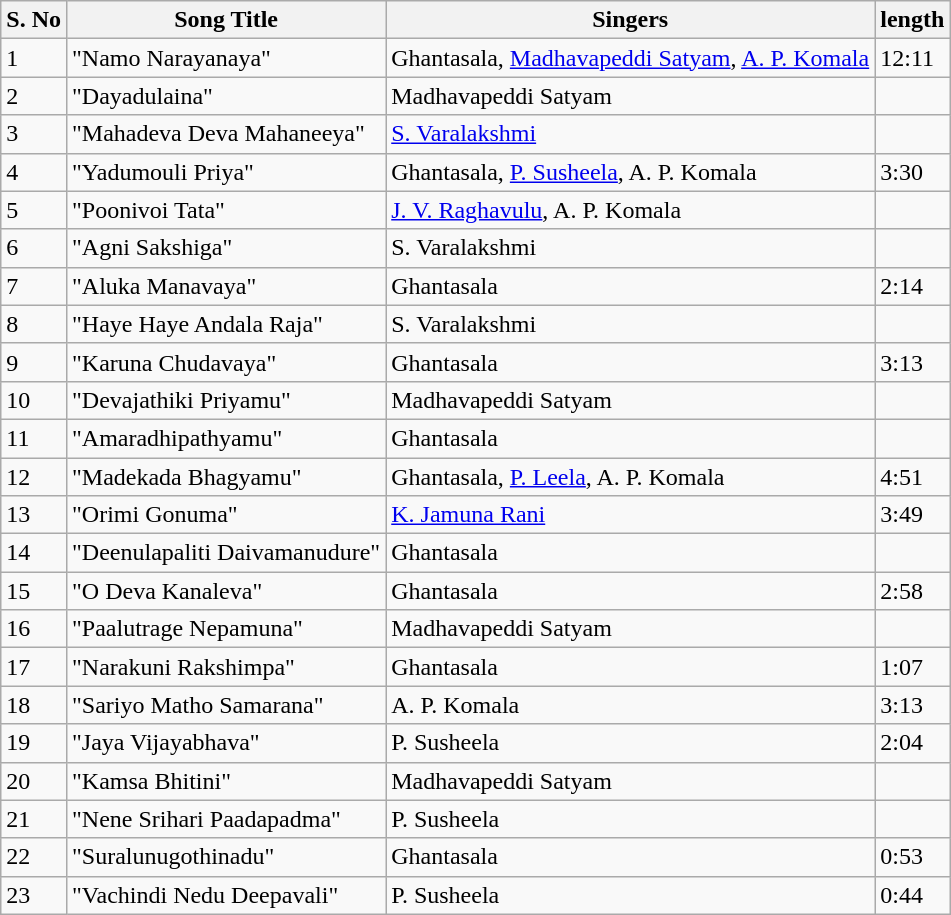<table class="wikitable">
<tr>
<th>S. No</th>
<th>Song Title</th>
<th>Singers</th>
<th>length</th>
</tr>
<tr>
<td>1</td>
<td>"Namo Narayanaya"</td>
<td>Ghantasala, <a href='#'>Madhavapeddi Satyam</a>, <a href='#'>A. P. Komala</a></td>
<td>12:11</td>
</tr>
<tr>
<td>2</td>
<td>"Dayadulaina"</td>
<td>Madhavapeddi Satyam</td>
<td></td>
</tr>
<tr>
<td>3</td>
<td>"Mahadeva Deva Mahaneeya"</td>
<td><a href='#'>S. Varalakshmi</a></td>
<td></td>
</tr>
<tr>
<td>4</td>
<td>"Yadumouli Priya"</td>
<td>Ghantasala, <a href='#'>P. Susheela</a>, A. P. Komala</td>
<td>3:30</td>
</tr>
<tr>
<td>5</td>
<td>"Poonivoi Tata"</td>
<td><a href='#'>J. V. Raghavulu</a>, A. P. Komala</td>
<td></td>
</tr>
<tr>
<td>6</td>
<td>"Agni Sakshiga"</td>
<td>S. Varalakshmi</td>
<td></td>
</tr>
<tr>
<td>7</td>
<td>"Aluka Manavaya"</td>
<td>Ghantasala</td>
<td>2:14</td>
</tr>
<tr>
<td>8</td>
<td>"Haye Haye Andala Raja"</td>
<td>S. Varalakshmi</td>
<td></td>
</tr>
<tr>
<td>9</td>
<td>"Karuna Chudavaya"</td>
<td>Ghantasala</td>
<td>3:13</td>
</tr>
<tr>
<td>10</td>
<td>"Devajathiki Priyamu"</td>
<td>Madhavapeddi Satyam</td>
<td></td>
</tr>
<tr>
<td>11</td>
<td>"Amaradhipathyamu"</td>
<td>Ghantasala</td>
<td></td>
</tr>
<tr>
<td>12</td>
<td>"Madekada Bhagyamu"</td>
<td>Ghantasala, <a href='#'>P. Leela</a>, A. P. Komala</td>
<td>4:51</td>
</tr>
<tr>
<td>13</td>
<td>"Orimi Gonuma"</td>
<td><a href='#'>K. Jamuna Rani</a></td>
<td>3:49</td>
</tr>
<tr>
<td>14</td>
<td>"Deenulapaliti Daivamanudure"</td>
<td>Ghantasala</td>
<td></td>
</tr>
<tr>
<td>15</td>
<td>"O Deva Kanaleva"</td>
<td>Ghantasala</td>
<td>2:58</td>
</tr>
<tr>
<td>16</td>
<td>"Paalutrage Nepamuna"</td>
<td>Madhavapeddi Satyam</td>
<td></td>
</tr>
<tr>
<td>17</td>
<td>"Narakuni Rakshimpa"</td>
<td>Ghantasala</td>
<td>1:07</td>
</tr>
<tr>
<td>18</td>
<td>"Sariyo Matho Samarana"</td>
<td>A. P. Komala</td>
<td>3:13</td>
</tr>
<tr>
<td>19</td>
<td>"Jaya Vijayabhava"</td>
<td>P. Susheela</td>
<td>2:04</td>
</tr>
<tr>
<td>20</td>
<td>"Kamsa Bhitini"</td>
<td>Madhavapeddi Satyam</td>
<td></td>
</tr>
<tr>
<td>21</td>
<td>"Nene Srihari Paadapadma"</td>
<td>P. Susheela</td>
<td></td>
</tr>
<tr>
<td>22</td>
<td>"Suralunugothinadu"</td>
<td>Ghantasala</td>
<td>0:53</td>
</tr>
<tr>
<td>23</td>
<td>"Vachindi Nedu Deepavali"</td>
<td>P. Susheela</td>
<td>0:44</td>
</tr>
</table>
